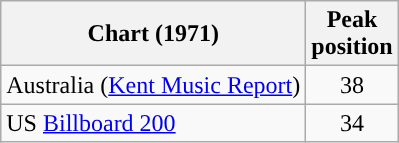<table class="wikitable">
<tr>
<th scope="col">Chart (1971)</th>
<th>Peak<br>position</th>
</tr>
<tr>
<td>Australia (<a href='#'>Kent Music Report</a>)</td>
<td style="text-align:center;">38</td>
</tr>
<tr>
<td>US <a href='#'>Billboard 200</a></td>
<td style="text-align:center;">34</td>
</tr>
</table>
